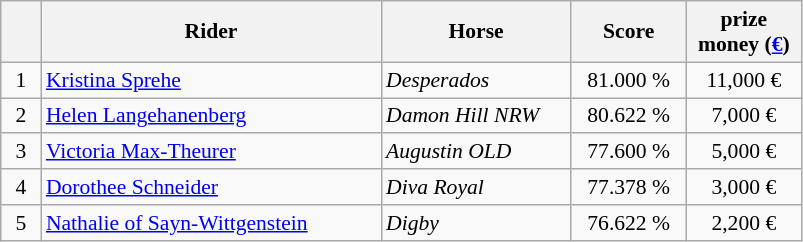<table class="wikitable" style="font-size: 90%">
<tr>
<th width=20></th>
<th width=220>Rider</th>
<th width=120>Horse</th>
<th width=70>Score</th>
<th width=70>prize<br>money (<a href='#'>€</a>)</th>
</tr>
<tr>
<td align=center>1</td>
<td> <a href='#'>Kristina Sprehe</a></td>
<td><em>Desperados</em></td>
<td align=center>81.000 %</td>
<td align=center>11,000 €</td>
</tr>
<tr>
<td align=center>2</td>
<td> <a href='#'>Helen Langehanenberg</a></td>
<td><em>Damon Hill NRW</em></td>
<td align=center>80.622 %</td>
<td align=center>7,000 €</td>
</tr>
<tr>
<td align=center>3</td>
<td> <a href='#'>Victoria Max-Theurer</a></td>
<td><em>Augustin OLD</em></td>
<td align=center>77.600 %</td>
<td align=center>5,000 €</td>
</tr>
<tr>
<td align=center>4</td>
<td> <a href='#'>Dorothee Schneider</a></td>
<td><em>Diva Royal</em></td>
<td align=center>77.378 %</td>
<td align=center>3,000 €</td>
</tr>
<tr>
<td align=center>5</td>
<td> <a href='#'>Nathalie of Sayn-Wittgenstein</a></td>
<td><em>Digby</em></td>
<td align=center>76.622 %</td>
<td align=center>2,200 €</td>
</tr>
</table>
